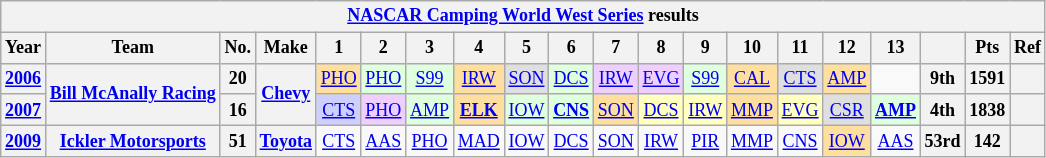<table class="wikitable" style="text-align:center; font-size:75%">
<tr>
<th colspan=23><a href='#'>NASCAR Camping World West Series</a> results</th>
</tr>
<tr>
<th>Year</th>
<th>Team</th>
<th>No.</th>
<th>Make</th>
<th>1</th>
<th>2</th>
<th>3</th>
<th>4</th>
<th>5</th>
<th>6</th>
<th>7</th>
<th>8</th>
<th>9</th>
<th>10</th>
<th>11</th>
<th>12</th>
<th>13</th>
<th></th>
<th>Pts</th>
<th>Ref</th>
</tr>
<tr>
<th><a href='#'>2006</a></th>
<th rowspan=2><a href='#'>Bill McAnally Racing</a></th>
<th>20</th>
<th rowspan=2><a href='#'>Chevy</a></th>
<td style="background:#FFDF9F;"><a href='#'>PHO</a> <br></td>
<td style="background:#DFFFDF;"><a href='#'>PHO</a><br></td>
<td style="background:#DFFFDF;"><a href='#'>S99</a><br></td>
<td style="background:#FFDF9F;"><a href='#'>IRW</a><br></td>
<td style="background:#DFDFDF;"><a href='#'>SON</a><br></td>
<td style="background:#DFFFDF;"><a href='#'>DCS</a><br></td>
<td style="background:#EFCFFF;"><a href='#'>IRW</a><br></td>
<td style="background:#EFCFFF;"><a href='#'>EVG</a><br></td>
<td style="background:#DFFFDF;"><a href='#'>S99</a><br></td>
<td style="background:#FFDF9F;"><a href='#'>CAL</a><br></td>
<td style="background:#DFDFDF;"><a href='#'>CTS</a><br></td>
<td style="background:#FFDF9F;"><a href='#'>AMP</a><br></td>
<td></td>
<th>9th</th>
<th>1591</th>
<th></th>
</tr>
<tr>
<th><a href='#'>2007</a></th>
<th>16</th>
<td style="background:#CFCFFF;"><a href='#'>CTS</a> <br></td>
<td style="background:#EFCFFF;"><a href='#'>PHO</a> <br></td>
<td style="background:#DFFFDF;"><a href='#'>AMP</a> <br></td>
<td style="background:#FFDF9F;"><strong><a href='#'>ELK</a></strong> <br></td>
<td style="background:#DFFFDF;"><a href='#'>IOW</a> <br></td>
<td style="background:#DFFFDF;"><strong><a href='#'>CNS</a></strong> <br></td>
<td style="background:#FFDF9F;"><a href='#'>SON</a> <br></td>
<td style="background:#FFFFBF;"><a href='#'>DCS</a> <br></td>
<td style="background:#FFFFBF;"><a href='#'>IRW</a> <br></td>
<td style="background:#FFDF9F;"><a href='#'>MMP</a> <br></td>
<td style="background:#FFFFBF;"><a href='#'>EVG</a> <br></td>
<td style="background:#DFDFDF;"><a href='#'>CSR</a> <br></td>
<td style="background:#DFFFDF;"><strong><a href='#'>AMP</a></strong> <br></td>
<th>4th</th>
<th>1838</th>
<th></th>
</tr>
<tr>
<th><a href='#'>2009</a></th>
<th><a href='#'>Ickler Motorsports</a></th>
<th>51</th>
<th><a href='#'>Toyota</a></th>
<td><a href='#'>CTS</a></td>
<td><a href='#'>AAS</a></td>
<td><a href='#'>PHO</a></td>
<td><a href='#'>MAD</a></td>
<td><a href='#'>IOW</a></td>
<td><a href='#'>DCS</a></td>
<td><a href='#'>SON</a></td>
<td><a href='#'>IRW</a></td>
<td><a href='#'>PIR</a></td>
<td><a href='#'>MMP</a></td>
<td><a href='#'>CNS</a></td>
<td style="background:#FFDF9F;"><a href='#'>IOW</a> <br></td>
<td><a href='#'>AAS</a></td>
<th>53rd</th>
<th>142</th>
<th></th>
</tr>
</table>
